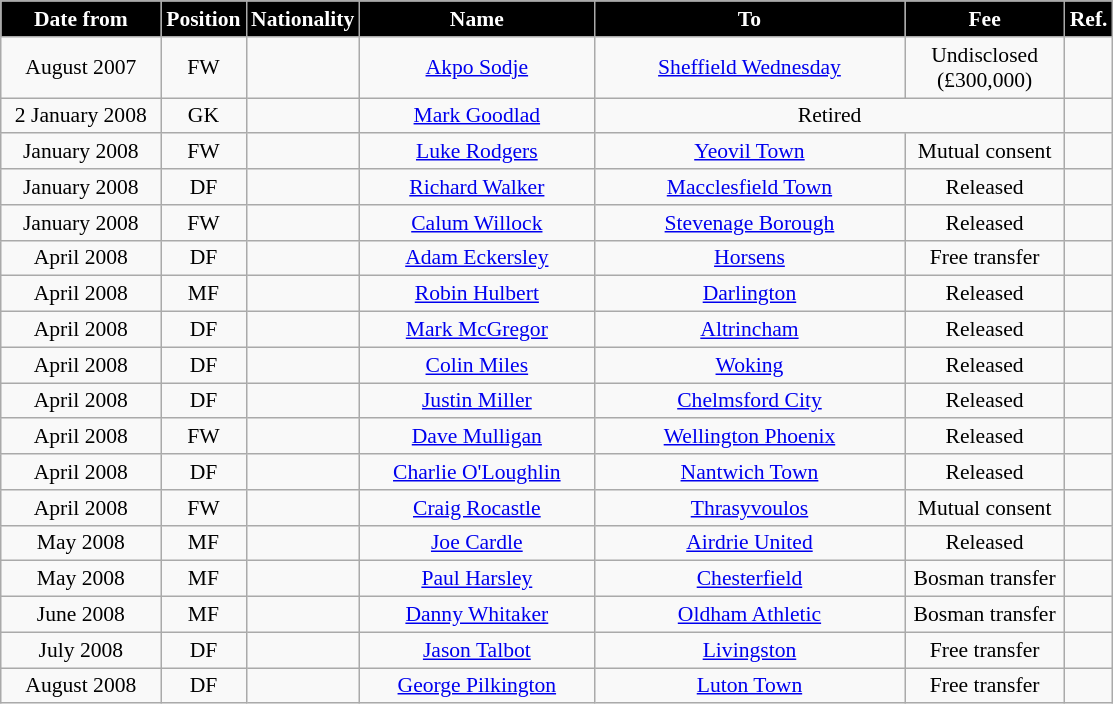<table class="wikitable" style="text-align:center; font-size:90%; ">
<tr>
<th style="background:#000000; color:white; width:100px;">Date from</th>
<th style="background:#000000; color:white; width:50px;">Position</th>
<th style="background:#000000; color:white; width:50px;">Nationality</th>
<th style="background:#000000; color:white; width:150px;">Name</th>
<th style="background:#000000; color:white; width:200px;">To</th>
<th style="background:#000000; color:white; width:100px;">Fee</th>
<th style="background:#000000; color:white; width:25px;">Ref.</th>
</tr>
<tr>
<td>August 2007</td>
<td>FW</td>
<td></td>
<td><a href='#'>Akpo Sodje</a></td>
<td><a href='#'>Sheffield Wednesday</a></td>
<td>Undisclosed (£300,000)</td>
<td></td>
</tr>
<tr>
<td>2 January 2008</td>
<td>GK</td>
<td></td>
<td><a href='#'>Mark Goodlad</a></td>
<td colspan="2">Retired</td>
<td></td>
</tr>
<tr>
<td>January 2008</td>
<td>FW</td>
<td></td>
<td><a href='#'>Luke Rodgers</a></td>
<td><a href='#'>Yeovil Town</a></td>
<td>Mutual consent</td>
<td></td>
</tr>
<tr>
<td>January 2008</td>
<td>DF</td>
<td></td>
<td><a href='#'>Richard Walker</a></td>
<td><a href='#'>Macclesfield Town</a></td>
<td>Released</td>
<td></td>
</tr>
<tr>
<td>January 2008</td>
<td>FW</td>
<td></td>
<td><a href='#'>Calum Willock</a></td>
<td><a href='#'>Stevenage Borough</a></td>
<td>Released</td>
<td></td>
</tr>
<tr>
<td>April 2008</td>
<td>DF</td>
<td></td>
<td><a href='#'>Adam Eckersley</a></td>
<td> <a href='#'>Horsens</a></td>
<td>Free transfer</td>
<td></td>
</tr>
<tr>
<td>April 2008</td>
<td>MF</td>
<td></td>
<td><a href='#'>Robin Hulbert</a></td>
<td><a href='#'>Darlington</a></td>
<td>Released</td>
<td></td>
</tr>
<tr>
<td>April 2008</td>
<td>DF</td>
<td></td>
<td><a href='#'>Mark McGregor</a></td>
<td><a href='#'>Altrincham</a></td>
<td>Released</td>
<td></td>
</tr>
<tr>
<td>April 2008</td>
<td>DF</td>
<td></td>
<td><a href='#'>Colin Miles</a></td>
<td><a href='#'>Woking</a></td>
<td>Released</td>
<td></td>
</tr>
<tr>
<td>April 2008</td>
<td>DF</td>
<td></td>
<td><a href='#'>Justin Miller</a></td>
<td><a href='#'>Chelmsford City</a></td>
<td>Released</td>
<td></td>
</tr>
<tr>
<td>April 2008</td>
<td>FW</td>
<td></td>
<td><a href='#'>Dave Mulligan</a></td>
<td> <a href='#'>Wellington Phoenix</a></td>
<td>Released</td>
<td></td>
</tr>
<tr>
<td>April 2008</td>
<td>DF</td>
<td></td>
<td><a href='#'>Charlie O'Loughlin</a></td>
<td><a href='#'>Nantwich Town</a></td>
<td>Released</td>
<td></td>
</tr>
<tr>
<td>April 2008</td>
<td>FW</td>
<td></td>
<td><a href='#'>Craig Rocastle</a></td>
<td> <a href='#'>Thrasyvoulos</a></td>
<td>Mutual consent</td>
<td></td>
</tr>
<tr>
<td>May 2008</td>
<td>MF</td>
<td></td>
<td><a href='#'>Joe Cardle</a></td>
<td> <a href='#'>Airdrie United</a></td>
<td>Released</td>
<td></td>
</tr>
<tr>
<td>May 2008</td>
<td>MF</td>
<td></td>
<td><a href='#'>Paul Harsley</a></td>
<td><a href='#'>Chesterfield</a></td>
<td>Bosman transfer</td>
<td></td>
</tr>
<tr>
<td>June 2008</td>
<td>MF</td>
<td></td>
<td><a href='#'>Danny Whitaker</a></td>
<td><a href='#'>Oldham Athletic</a></td>
<td>Bosman transfer</td>
<td></td>
</tr>
<tr>
<td>July 2008</td>
<td>DF</td>
<td></td>
<td><a href='#'>Jason Talbot</a></td>
<td> <a href='#'>Livingston</a></td>
<td>Free transfer</td>
<td></td>
</tr>
<tr>
<td>August 2008</td>
<td>DF</td>
<td></td>
<td><a href='#'>George Pilkington</a></td>
<td><a href='#'>Luton Town</a></td>
<td>Free transfer</td>
<td></td>
</tr>
</table>
